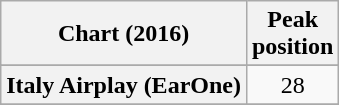<table class="wikitable plainrowheaders sortable" style="text-align:center;">
<tr>
<th>Chart (2016)</th>
<th>Peak<br>position</th>
</tr>
<tr>
</tr>
<tr>
<th scope="row">Italy Airplay (EarOne)</th>
<td>28</td>
</tr>
<tr>
</tr>
</table>
